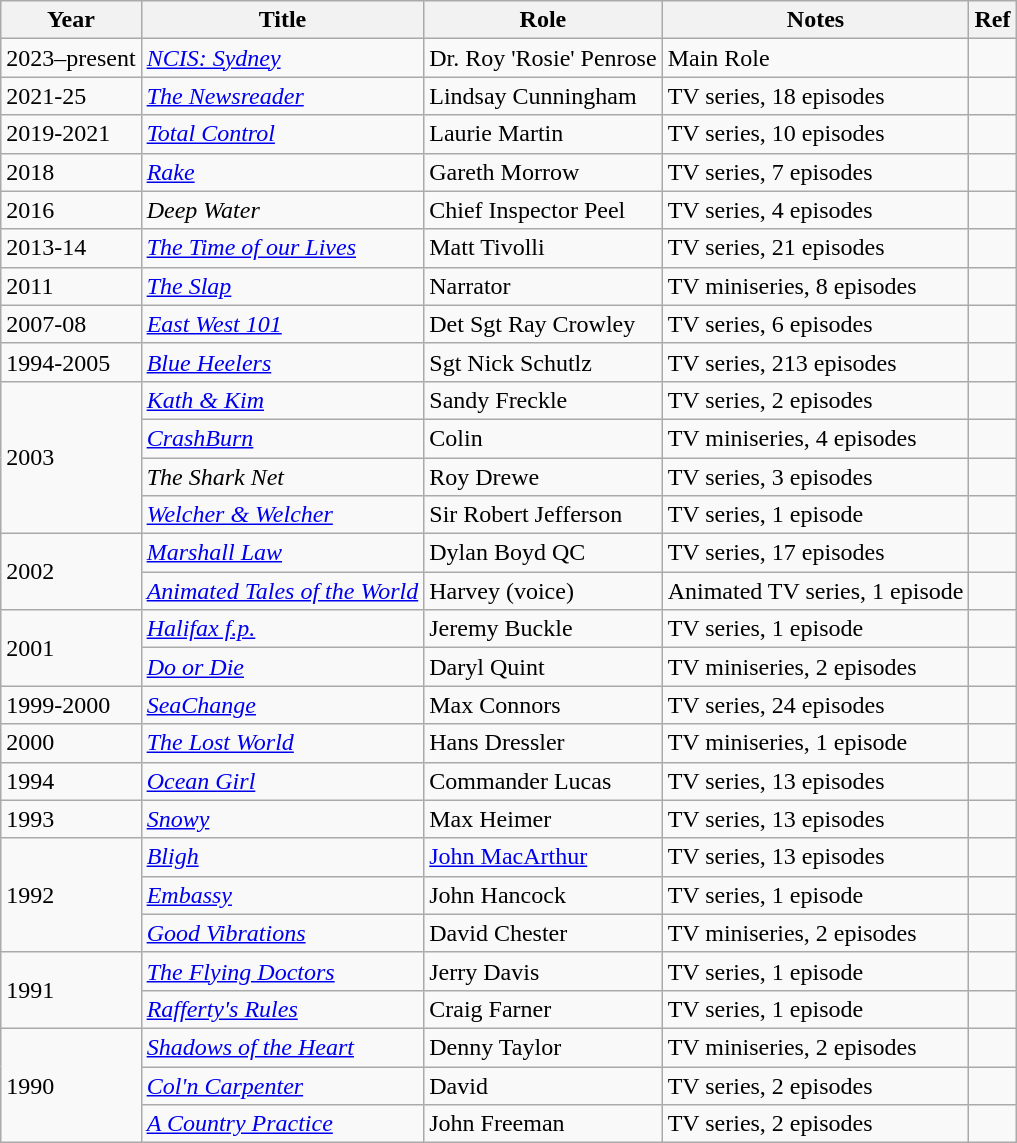<table class="wikitable sortable">
<tr>
<th>Year</th>
<th>Title</th>
<th>Role</th>
<th>Notes</th>
<th>Ref</th>
</tr>
<tr>
<td>2023–present</td>
<td><em><a href='#'>NCIS: Sydney</a></em></td>
<td>Dr. Roy 'Rosie' Penrose</td>
<td>Main Role</td>
<td></td>
</tr>
<tr>
<td>2021-25</td>
<td><em><a href='#'>The Newsreader</a></em></td>
<td>Lindsay Cunningham</td>
<td>TV series, 18 episodes</td>
<td></td>
</tr>
<tr>
<td>2019-2021</td>
<td><em><a href='#'>Total Control</a></em></td>
<td>Laurie Martin</td>
<td>TV series, 10 episodes</td>
<td></td>
</tr>
<tr>
<td>2018</td>
<td><em><a href='#'>Rake</a></em></td>
<td>Gareth Morrow</td>
<td>TV series, 7 episodes</td>
<td></td>
</tr>
<tr>
<td>2016</td>
<td><em>Deep Water</em></td>
<td>Chief Inspector Peel</td>
<td>TV series, 4 episodes</td>
<td></td>
</tr>
<tr>
<td>2013-14</td>
<td><em><a href='#'>The Time of our Lives</a></em></td>
<td>Matt Tivolli</td>
<td>TV series, 21 episodes</td>
<td></td>
</tr>
<tr>
<td>2011</td>
<td><em><a href='#'>The Slap</a></em></td>
<td>Narrator</td>
<td>TV miniseries, 8 episodes</td>
<td></td>
</tr>
<tr>
<td>2007-08</td>
<td><em><a href='#'>East West 101</a></em></td>
<td>Det Sgt Ray Crowley</td>
<td>TV series, 6 episodes</td>
<td></td>
</tr>
<tr>
<td>1994-2005</td>
<td><em><a href='#'>Blue Heelers</a></em></td>
<td>Sgt Nick Schutlz</td>
<td>TV series, 213 episodes</td>
<td></td>
</tr>
<tr>
<td rowspan="4">2003</td>
<td><em><a href='#'>Kath & Kim</a></em></td>
<td>Sandy Freckle</td>
<td>TV series, 2 episodes</td>
<td></td>
</tr>
<tr>
<td><em><a href='#'>CrashBurn</a></em></td>
<td>Colin</td>
<td>TV miniseries, 4 episodes</td>
<td></td>
</tr>
<tr>
<td><em>The Shark Net</em></td>
<td>Roy Drewe</td>
<td>TV series, 3 episodes</td>
<td></td>
</tr>
<tr>
<td><em><a href='#'>Welcher & Welcher</a></em></td>
<td>Sir Robert Jefferson</td>
<td>TV series, 1 episode</td>
<td></td>
</tr>
<tr>
<td rowspan="2">2002</td>
<td><em><a href='#'>Marshall Law</a></em></td>
<td>Dylan Boyd QC</td>
<td>TV series, 17 episodes</td>
<td></td>
</tr>
<tr>
<td><em><a href='#'>Animated Tales of the World</a></em></td>
<td>Harvey (voice)</td>
<td>Animated TV series, 1 episode</td>
<td></td>
</tr>
<tr>
<td rowspan="2">2001</td>
<td><em><a href='#'>Halifax f.p.</a></em></td>
<td>Jeremy Buckle</td>
<td>TV series, 1 episode</td>
<td></td>
</tr>
<tr>
<td><em><a href='#'>Do or Die</a></em></td>
<td>Daryl Quint</td>
<td>TV miniseries, 2 episodes</td>
<td></td>
</tr>
<tr>
<td>1999-2000</td>
<td><em><a href='#'>SeaChange</a></em></td>
<td>Max Connors</td>
<td>TV series, 24 episodes</td>
<td></td>
</tr>
<tr>
<td>2000</td>
<td><em><a href='#'>The Lost World</a></em></td>
<td>Hans Dressler</td>
<td>TV miniseries, 1 episode</td>
<td></td>
</tr>
<tr>
<td>1994</td>
<td><em><a href='#'>Ocean Girl</a></em></td>
<td>Commander Lucas</td>
<td>TV series, 13 episodes</td>
<td></td>
</tr>
<tr>
<td>1993</td>
<td><em><a href='#'>Snowy</a></em></td>
<td>Max Heimer</td>
<td>TV series, 13 episodes</td>
<td></td>
</tr>
<tr>
<td rowspan="3">1992</td>
<td><em><a href='#'>Bligh</a></em></td>
<td><a href='#'>John MacArthur</a></td>
<td>TV series, 13 episodes</td>
<td></td>
</tr>
<tr>
<td><em><a href='#'>Embassy</a></em></td>
<td>John Hancock</td>
<td>TV series, 1 episode</td>
<td></td>
</tr>
<tr>
<td><em><a href='#'>Good Vibrations</a></em></td>
<td>David Chester</td>
<td>TV miniseries, 2 episodes</td>
<td></td>
</tr>
<tr>
<td rowspan="2">1991</td>
<td><em><a href='#'>The Flying Doctors</a></em></td>
<td>Jerry Davis</td>
<td>TV series, 1 episode</td>
<td></td>
</tr>
<tr>
<td><em><a href='#'>Rafferty's Rules</a></em></td>
<td>Craig Farner</td>
<td>TV series, 1 episode</td>
<td></td>
</tr>
<tr>
<td rowspan="3">1990</td>
<td><em><a href='#'>Shadows of the Heart</a></em></td>
<td>Denny Taylor</td>
<td>TV miniseries, 2 episodes</td>
<td></td>
</tr>
<tr>
<td><em><a href='#'>Col'n Carpenter</a></em></td>
<td>David</td>
<td>TV series, 2 episodes</td>
<td></td>
</tr>
<tr>
<td><em><a href='#'>A Country Practice</a></em></td>
<td>John Freeman</td>
<td>TV series, 2 episodes</td>
<td></td>
</tr>
</table>
